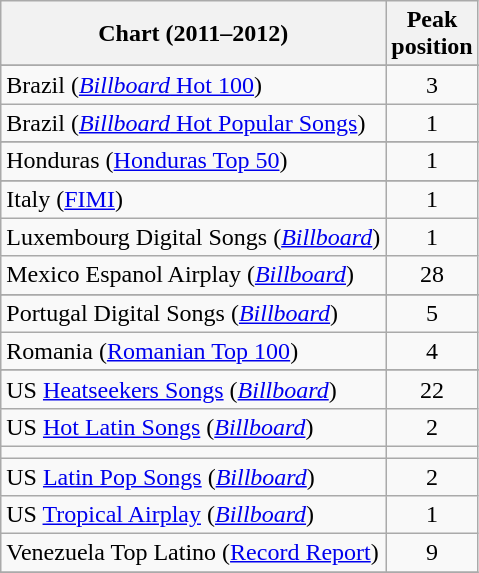<table class="wikitable sortable">
<tr>
<th>Chart (2011–2012)</th>
<th>Peak<br>position</th>
</tr>
<tr>
</tr>
<tr>
</tr>
<tr>
</tr>
<tr>
<td>Brazil (<a href='#'><em>Billboard</em> Hot 100</a>)</td>
<td style="text-align:center;">3</td>
</tr>
<tr>
<td>Brazil (<a href='#'><em>Billboard</em> Hot Popular Songs</a>)</td>
<td style="text-align:center;">1</td>
</tr>
<tr>
</tr>
<tr>
</tr>
<tr>
</tr>
<tr>
</tr>
<tr>
<td>Honduras (<a href='#'>Honduras Top 50</a>)</td>
<td style="text-align:center;">1</td>
</tr>
<tr>
</tr>
<tr>
</tr>
<tr>
<td>Italy (<a href='#'>FIMI</a>)</td>
<td style="text-align:center;">1</td>
</tr>
<tr>
<td>Luxembourg Digital Songs (<a href='#'><em>Billboard</em></a>)</td>
<td style="text-align:center;">1</td>
</tr>
<tr>
<td>Mexico Espanol Airplay (<a href='#'><em>Billboard</em></a>)</td>
<td style="text-align:center;">28</td>
</tr>
<tr>
</tr>
<tr>
</tr>
<tr>
</tr>
<tr>
<td>Portugal Digital Songs (<em><a href='#'>Billboard</a></em>)</td>
<td style="text-align:center;">5</td>
</tr>
<tr>
<td>Romania (<a href='#'>Romanian Top 100</a>)</td>
<td style="text-align:center;">4</td>
</tr>
<tr>
</tr>
<tr>
</tr>
<tr>
</tr>
<tr>
</tr>
<tr>
</tr>
<tr>
<td>US <a href='#'>Heatseekers Songs</a> (<em><a href='#'>Billboard</a></em>)</td>
<td style="text-align:center;">22</td>
</tr>
<tr>
<td>US <a href='#'>Hot Latin Songs</a> (<em><a href='#'>Billboard</a></em>)</td>
<td style="text-align:center;">2</td>
</tr>
<tr>
<td></td>
</tr>
<tr>
<td>US <a href='#'>Latin Pop Songs</a> (<em><a href='#'>Billboard</a></em>)</td>
<td style="text-align:center;">2</td>
</tr>
<tr>
<td>US <a href='#'>Tropical Airplay</a> (<em><a href='#'>Billboard</a></em>)</td>
<td style="text-align:center;">1</td>
</tr>
<tr>
<td>Venezuela Top Latino (<a href='#'>Record Report</a>)</td>
<td align="center">9</td>
</tr>
<tr>
</tr>
</table>
